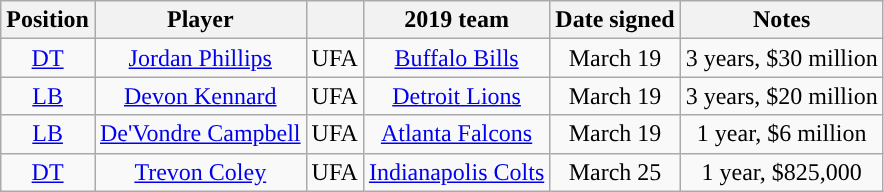<table class="wikitable" style="text-align:center">
<tr>
<th>Position</th>
<th>Player</th>
<th></th>
<th>2019 team</th>
<th>Date signed</th>
<th>Notes</th>
</tr>
<tr>
<td><a href='#'>DT</a></td>
<td><a href='#'>Jordan Phillips</a></td>
<td>UFA</td>
<td><a href='#'>Buffalo Bills</a></td>
<td>March 19</td>
<td>3 years, $30 million</td>
</tr>
<tr>
<td><a href='#'>LB</a></td>
<td><a href='#'>Devon Kennard</a></td>
<td>UFA</td>
<td><a href='#'>Detroit Lions</a></td>
<td>March 19</td>
<td>3 years, $20 million</td>
</tr>
<tr>
<td><a href='#'>LB</a></td>
<td><a href='#'>De'Vondre Campbell</a></td>
<td>UFA</td>
<td><a href='#'>Atlanta Falcons</a></td>
<td>March 19</td>
<td>1 year, $6 million</td>
</tr>
<tr>
<td><a href='#'>DT</a></td>
<td><a href='#'>Trevon Coley</a></td>
<td>UFA</td>
<td><a href='#'>Indianapolis Colts</a></td>
<td>March 25</td>
<td>1 year, $825,000</td>
</tr>
</table>
